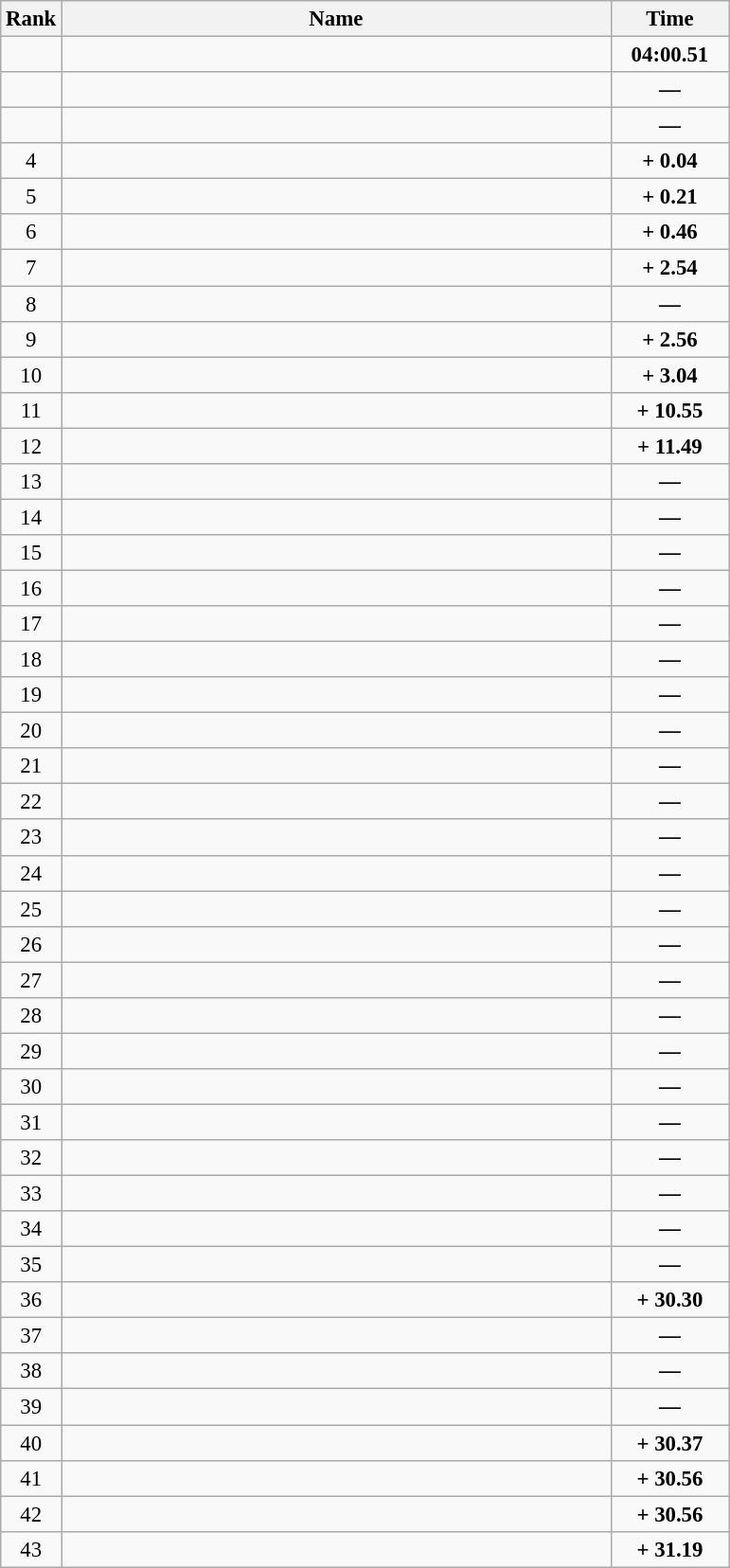<table class=wikitable style="font-size:95%">
<tr>
<th>Rank</th>
<th style="width:25em">Name</th>
<th style="width:5em">Time</th>
</tr>
<tr>
<td align="center"></td>
<td></td>
<td align="center"><strong>04:00.51</strong></td>
</tr>
<tr>
<td align="center"></td>
<td></td>
<td align="center"><strong>—</strong></td>
</tr>
<tr>
<td align="center"></td>
<td></td>
<td align="center"><strong>—</strong></td>
</tr>
<tr>
<td align="center">4</td>
<td></td>
<td align="center"><strong>+ 0.04</strong></td>
</tr>
<tr>
<td align="center">5</td>
<td></td>
<td align="center"><strong>+ 0.21</strong></td>
</tr>
<tr>
<td align="center">6</td>
<td></td>
<td align="center"><strong>+ 0.46</strong></td>
</tr>
<tr>
<td align="center">7</td>
<td></td>
<td align="center"><strong>+ 2.54</strong></td>
</tr>
<tr>
<td align="center">8</td>
<td></td>
<td align="center"><strong>—</strong></td>
</tr>
<tr>
<td align="center">9</td>
<td></td>
<td align="center"><strong>+ 2.56</strong></td>
</tr>
<tr>
<td align="center">10</td>
<td></td>
<td align="center"><strong>+ 3.04</strong></td>
</tr>
<tr>
<td align="center">11</td>
<td></td>
<td align="center"><strong>+ 10.55</strong></td>
</tr>
<tr>
<td align="center">12</td>
<td></td>
<td align="center"><strong>+ 11.49</strong></td>
</tr>
<tr>
<td align="center">13</td>
<td></td>
<td align="center"><strong>—</strong></td>
</tr>
<tr>
<td align="center">14</td>
<td></td>
<td align="center"><strong>—</strong></td>
</tr>
<tr>
<td align="center">15</td>
<td></td>
<td align="center"><strong>—</strong></td>
</tr>
<tr>
<td align="center">16</td>
<td></td>
<td align="center"><strong>—</strong></td>
</tr>
<tr>
<td align="center">17</td>
<td></td>
<td align="center"><strong>—</strong></td>
</tr>
<tr>
<td align="center">18</td>
<td></td>
<td align="center"><strong>—</strong></td>
</tr>
<tr>
<td align="center">19</td>
<td></td>
<td align="center"><strong>—</strong></td>
</tr>
<tr>
<td align="center">20</td>
<td></td>
<td align="center"><strong>—</strong></td>
</tr>
<tr>
<td align="center">21</td>
<td></td>
<td align="center"><strong>—</strong></td>
</tr>
<tr>
<td align="center">22</td>
<td></td>
<td align="center"><strong>—</strong></td>
</tr>
<tr>
<td align="center">23</td>
<td></td>
<td align="center"><strong>—</strong></td>
</tr>
<tr>
<td align="center">24</td>
<td></td>
<td align="center"><strong>—</strong></td>
</tr>
<tr>
<td align="center">25</td>
<td></td>
<td align="center"><strong>—</strong></td>
</tr>
<tr>
<td align="center">26</td>
<td></td>
<td align="center"><strong>—</strong></td>
</tr>
<tr>
<td align="center">27</td>
<td></td>
<td align="center"><strong>—</strong></td>
</tr>
<tr>
<td align="center">28</td>
<td></td>
<td align="center"><strong>—</strong></td>
</tr>
<tr>
<td align="center">29</td>
<td></td>
<td align="center"><strong>—</strong></td>
</tr>
<tr>
<td align="center">30</td>
<td></td>
<td align="center"><strong>—</strong></td>
</tr>
<tr>
<td align="center">31</td>
<td></td>
<td align="center"><strong>—</strong></td>
</tr>
<tr>
<td align="center">32</td>
<td></td>
<td align="center"><strong>—</strong></td>
</tr>
<tr>
<td align="center">33</td>
<td></td>
<td align="center"><strong>—</strong></td>
</tr>
<tr>
<td align="center">34</td>
<td></td>
<td align="center"><strong>—</strong></td>
</tr>
<tr>
<td align="center">35</td>
<td></td>
<td align="center"><strong>—</strong></td>
</tr>
<tr>
<td align="center">36</td>
<td></td>
<td align="center"><strong>+ 30.30</strong></td>
</tr>
<tr>
<td align="center">37</td>
<td></td>
<td align="center"><strong>—</strong></td>
</tr>
<tr>
<td align="center">38</td>
<td></td>
<td align="center"><strong>—</strong></td>
</tr>
<tr>
<td align="center">39</td>
<td></td>
<td align="center"><strong>—</strong></td>
</tr>
<tr>
<td align="center">40</td>
<td></td>
<td align="center"><strong>+ 30.37</strong></td>
</tr>
<tr>
<td align="center">41</td>
<td></td>
<td align="center"><strong>+ 30.56</strong></td>
</tr>
<tr>
<td align="center">42</td>
<td></td>
<td align="center"><strong>+ 30.56</strong></td>
</tr>
<tr>
<td align="center">43</td>
<td></td>
<td align="center"><strong>+ 31.19</strong></td>
</tr>
</table>
